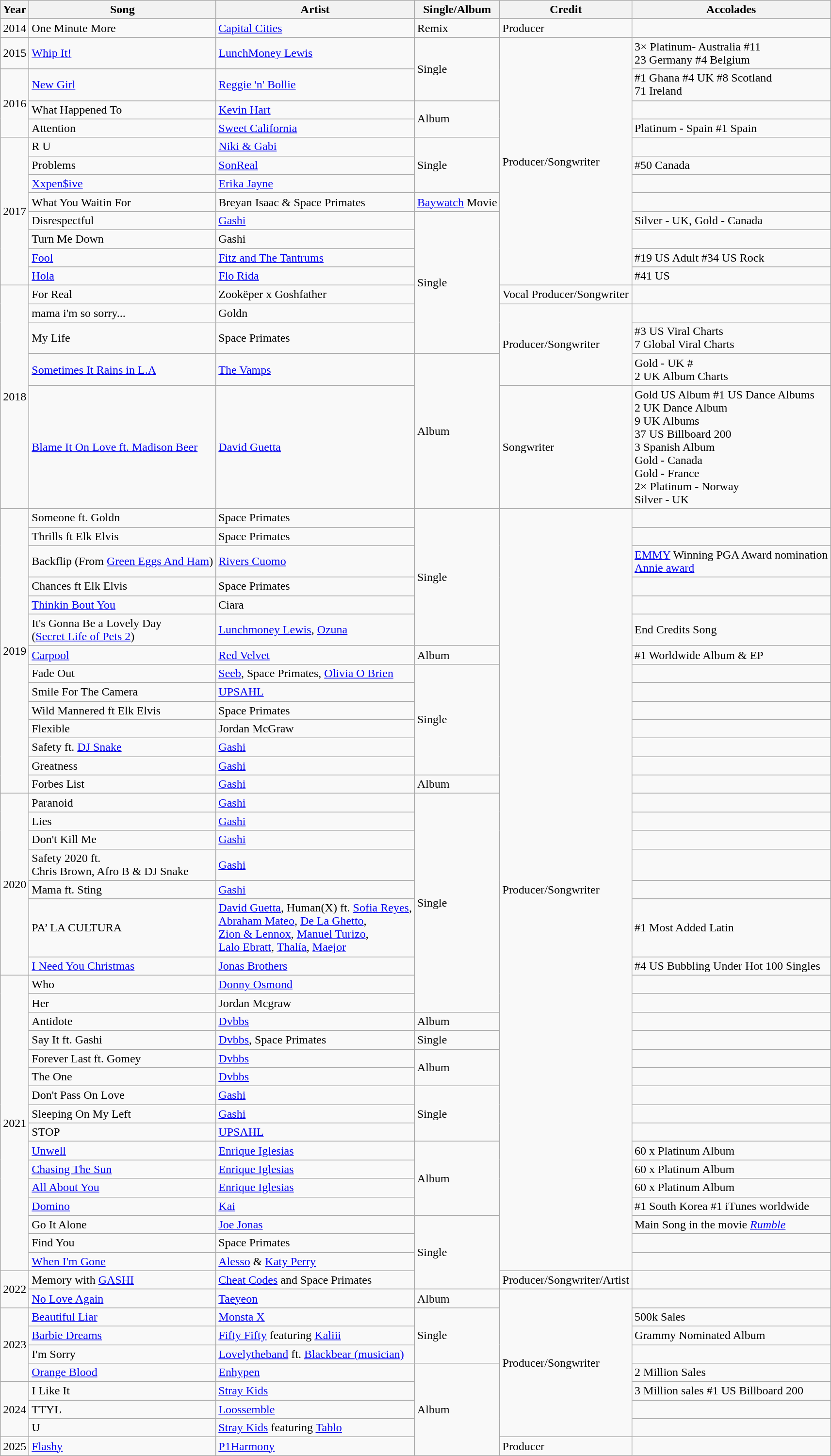<table class="wikitable">
<tr>
<th>Year</th>
<th>Song</th>
<th>Artist</th>
<th>Single/Album</th>
<th>Credit</th>
<th>Accolades</th>
</tr>
<tr>
<td>2014</td>
<td>One Minute More</td>
<td><a href='#'>Capital Cities</a></td>
<td>Remix</td>
<td>Producer</td>
<td></td>
</tr>
<tr>
<td>2015</td>
<td><a href='#'>Whip It!</a></td>
<td><a href='#'>LunchMoney Lewis</a></td>
<td rowspan="2">Single</td>
<td rowspan="12">Producer/Songwriter</td>
<td>3× Platinum- Australia #11<br>23 Germany #4 Belgium</td>
</tr>
<tr>
<td rowspan="3">2016</td>
<td><a href='#'>New Girl</a></td>
<td><a href='#'>Reggie 'n' Bollie</a></td>
<td>#1 Ghana #4 UK #8 Scotland<br>71 Ireland</td>
</tr>
<tr>
<td>What Happened To</td>
<td><a href='#'>Kevin Hart</a></td>
<td rowspan="2">Album</td>
<td></td>
</tr>
<tr>
<td>Attention</td>
<td><a href='#'>Sweet California</a></td>
<td>Platinum - Spain #1 Spain</td>
</tr>
<tr>
<td rowspan="8">2017</td>
<td>R U</td>
<td><a href='#'>Niki & Gabi</a></td>
<td rowspan="3">Single</td>
<td></td>
</tr>
<tr>
<td>Problems</td>
<td><a href='#'>SonReal</a></td>
<td>#50 Canada</td>
</tr>
<tr>
<td><a href='#'>Xxpen$ive</a></td>
<td><a href='#'>Erika Jayne</a></td>
<td></td>
</tr>
<tr>
<td>What You Waitin For</td>
<td>Breyan Isaac & Space Primates</td>
<td><a href='#'>Baywatch</a> Movie</td>
<td></td>
</tr>
<tr>
<td>Disrespectful</td>
<td><a href='#'>Gashi</a></td>
<td rowspan="7">Single</td>
<td>Silver - UK, Gold - Canada</td>
</tr>
<tr>
<td>Turn Me Down</td>
<td>Gashi</td>
<td></td>
</tr>
<tr>
<td><a href='#'>Fool</a></td>
<td><a href='#'>Fitz and The Tantrums</a></td>
<td>#19 US Adult #34 US Rock</td>
</tr>
<tr>
<td><a href='#'>Hola</a></td>
<td><a href='#'>Flo Rida</a></td>
<td>#41 US</td>
</tr>
<tr>
<td rowspan="5">2018</td>
<td>For Real</td>
<td>Zookëper x Goshfather</td>
<td>Vocal Producer/Songwriter</td>
<td></td>
</tr>
<tr>
<td>mama i'm so sorry...</td>
<td>Goldn</td>
<td rowspan="3">Producer/Songwriter</td>
<td></td>
</tr>
<tr>
<td>My Life</td>
<td>Space Primates</td>
<td>#3 US Viral Charts<br>7 Global Viral Charts</td>
</tr>
<tr>
<td><a href='#'>Sometimes It Rains in L.A</a></td>
<td><a href='#'>The Vamps</a></td>
<td rowspan="2">Album</td>
<td>Gold - UK #<br>2 UK Album Charts</td>
</tr>
<tr>
<td><a href='#'>Blame It On Love ft. Madison Beer</a></td>
<td><a href='#'>David Guetta</a></td>
<td>Songwriter</td>
<td>Gold US Album #1 US Dance Albums<br>2 UK Dance Album<br>9 UK Albums<br>37 US Billboard 200<br>3 Spanish Album<br>Gold - Canada<br>Gold - France<br>2× Platinum - Norway<br>Silver - UK</td>
</tr>
<tr>
<td rowspan="14">2019</td>
<td>Someone ft. Goldn</td>
<td>Space Primates</td>
<td rowspan="6">Single</td>
<td rowspan="37">Producer/Songwriter</td>
<td></td>
</tr>
<tr>
<td>Thrills ft Elk Elvis</td>
<td>Space Primates</td>
<td></td>
</tr>
<tr>
<td>Backflip (From <a href='#'>Green Eggs And Ham</a>)</td>
<td><a href='#'>Rivers Cuomo</a></td>
<td><a href='#'>EMMY</a> Winning PGA Award nomination<br><a href='#'>Annie award</a></td>
</tr>
<tr>
<td>Chances ft Elk Elvis</td>
<td>Space Primates</td>
<td></td>
</tr>
<tr>
<td><a href='#'>Thinkin Bout You</a></td>
<td>Ciara</td>
<td></td>
</tr>
<tr>
<td>It's Gonna Be a Lovely Day<br>(<a href='#'>Secret Life of Pets 2</a>)</td>
<td><a href='#'>Lunchmoney Lewis</a>, <a href='#'>Ozuna</a></td>
<td>End Credits Song</td>
</tr>
<tr>
<td><a href='#'>Carpool</a></td>
<td><a href='#'>Red Velvet</a></td>
<td>Album</td>
<td>#1 Worldwide Album & EP</td>
</tr>
<tr>
<td>Fade Out</td>
<td><a href='#'>Seeb</a>, Space Primates, <a href='#'>Olivia O Brien</a></td>
<td rowspan="6">Single</td>
<td></td>
</tr>
<tr>
<td>Smile For The Camera</td>
<td><a href='#'>UPSAHL</a></td>
<td></td>
</tr>
<tr>
<td>Wild Mannered ft Elk Elvis</td>
<td>Space Primates</td>
<td></td>
</tr>
<tr>
<td>Flexible</td>
<td>Jordan McGraw</td>
<td></td>
</tr>
<tr>
<td>Safety ft. <a href='#'>DJ Snake</a></td>
<td><a href='#'>Gashi</a></td>
<td></td>
</tr>
<tr>
<td>Greatness</td>
<td><a href='#'>Gashi</a></td>
<td></td>
</tr>
<tr>
<td>Forbes List</td>
<td><a href='#'>Gashi</a></td>
<td>Album</td>
<td></td>
</tr>
<tr>
<td rowspan="7">2020</td>
<td>Paranoid</td>
<td><a href='#'>Gashi</a></td>
<td rowspan="9">Single</td>
<td></td>
</tr>
<tr>
<td>Lies</td>
<td><a href='#'>Gashi</a></td>
<td></td>
</tr>
<tr>
<td>Don't Kill Me</td>
<td><a href='#'>Gashi</a></td>
<td></td>
</tr>
<tr>
<td>Safety 2020 ft.<br>Chris Brown, Afro B & DJ Snake</td>
<td><a href='#'>Gashi</a></td>
<td></td>
</tr>
<tr>
<td>Mama ft. Sting</td>
<td><a href='#'>Gashi</a></td>
<td></td>
</tr>
<tr>
<td>PA’ LA CULTURA</td>
<td><a href='#'>David Guetta</a>, Human(X) ft. <a href='#'>Sofia Reyes</a>,<br><a href='#'>Abraham Mateo</a>, <a href='#'>De La Ghetto</a>,<br><a href='#'>Zion & Lennox</a>, <a href='#'>Manuel Turizo</a>,<br><a href='#'>Lalo Ebratt</a>, <a href='#'>Thalía</a>, <a href='#'>Maejor</a></td>
<td>#1 Most Added Latin</td>
</tr>
<tr>
<td><a href='#'>I Need You Christmas</a></td>
<td><a href='#'>Jonas Brothers</a></td>
<td>#4 US Bubbling Under Hot 100 Singles</td>
</tr>
<tr>
<td rowspan="16">2021</td>
<td>Who</td>
<td><a href='#'>Donny Osmond</a></td>
<td></td>
</tr>
<tr>
<td>Her</td>
<td>Jordan Mcgraw</td>
<td></td>
</tr>
<tr>
<td>Antidote</td>
<td><a href='#'>Dvbbs</a></td>
<td>Album</td>
<td></td>
</tr>
<tr>
<td>Say It ft. Gashi</td>
<td><a href='#'>Dvbbs</a>, Space Primates</td>
<td>Single</td>
<td></td>
</tr>
<tr>
<td>Forever Last ft. Gomey</td>
<td><a href='#'>Dvbbs</a></td>
<td rowspan="2">Album</td>
<td></td>
</tr>
<tr>
<td>The One</td>
<td><a href='#'>Dvbbs</a></td>
<td></td>
</tr>
<tr>
<td>Don't Pass On Love</td>
<td><a href='#'>Gashi</a></td>
<td rowspan="3">Single</td>
<td></td>
</tr>
<tr>
<td>Sleeping On My Left</td>
<td><a href='#'>Gashi</a></td>
<td></td>
</tr>
<tr>
<td>STOP</td>
<td><a href='#'>UPSAHL</a></td>
<td></td>
</tr>
<tr>
<td><a href='#'>Unwell</a></td>
<td><a href='#'>Enrique Iglesias</a></td>
<td rowspan="4">Album</td>
<td>60 x Platinum Album</td>
</tr>
<tr>
<td><a href='#'>Chasing The Sun</a></td>
<td><a href='#'>Enrique Iglesias</a></td>
<td>60 x Platinum Album</td>
</tr>
<tr>
<td><a href='#'>All About You</a></td>
<td><a href='#'>Enrique Iglesias</a></td>
<td>60 x Platinum Album</td>
</tr>
<tr>
<td><a href='#'>Domino</a></td>
<td><a href='#'>Kai</a></td>
<td>#1 South Korea #1 iTunes worldwide</td>
</tr>
<tr>
<td>Go It Alone</td>
<td><a href='#'>Joe Jonas</a></td>
<td rowspan="4">Single</td>
<td>Main Song in the movie <em><a href='#'>Rumble</a></em></td>
</tr>
<tr>
<td>Find You</td>
<td>Space Primates</td>
<td></td>
</tr>
<tr>
<td><a href='#'>When I'm Gone</a></td>
<td><a href='#'>Alesso</a> & <a href='#'>Katy Perry</a></td>
<td></td>
</tr>
<tr>
<td rowspan="2">2022</td>
<td>Memory with <a href='#'>GASHI</a></td>
<td><a href='#'>Cheat Codes</a> and Space Primates</td>
<td>Producer/Songwriter/Artist</td>
<td></td>
</tr>
<tr>
<td><a href='#'>No Love Again</a></td>
<td><a href='#'>Taeyeon</a></td>
<td>Album</td>
<td rowspan="8">Producer/Songwriter</td>
<td></td>
</tr>
<tr>
<td rowspan="4">2023</td>
<td><a href='#'>Beautiful Liar</a></td>
<td><a href='#'>Monsta X</a></td>
<td rowspan="3">Single</td>
<td>500k Sales</td>
</tr>
<tr>
<td><a href='#'>Barbie Dreams</a></td>
<td><a href='#'>Fifty Fifty</a> featuring <a href='#'>Kaliii</a></td>
<td>Grammy Nominated Album</td>
</tr>
<tr>
<td>I'm Sorry</td>
<td><a href='#'>Lovelytheband</a> ft. <a href='#'>Blackbear (musician)</a></td>
<td></td>
</tr>
<tr>
<td><a href='#'>Orange Blood</a></td>
<td><a href='#'>Enhypen</a></td>
<td rowspan="5">Album</td>
<td>2 Million Sales</td>
</tr>
<tr>
<td rowspan="3">2024</td>
<td>I Like It</td>
<td><a href='#'>Stray Kids</a></td>
<td>3 Million sales #1 US Billboard 200</td>
</tr>
<tr>
<td>TTYL</td>
<td><a href='#'>Loossemble</a></td>
<td></td>
</tr>
<tr>
<td>U</td>
<td><a href='#'>Stray Kids</a> featuring <a href='#'>Tablo</a></td>
<td></td>
</tr>
<tr>
<td>2025</td>
<td><a href='#'>Flashy</a></td>
<td><a href='#'>P1Harmony</a></td>
<td>Producer</td>
<td></td>
</tr>
</table>
